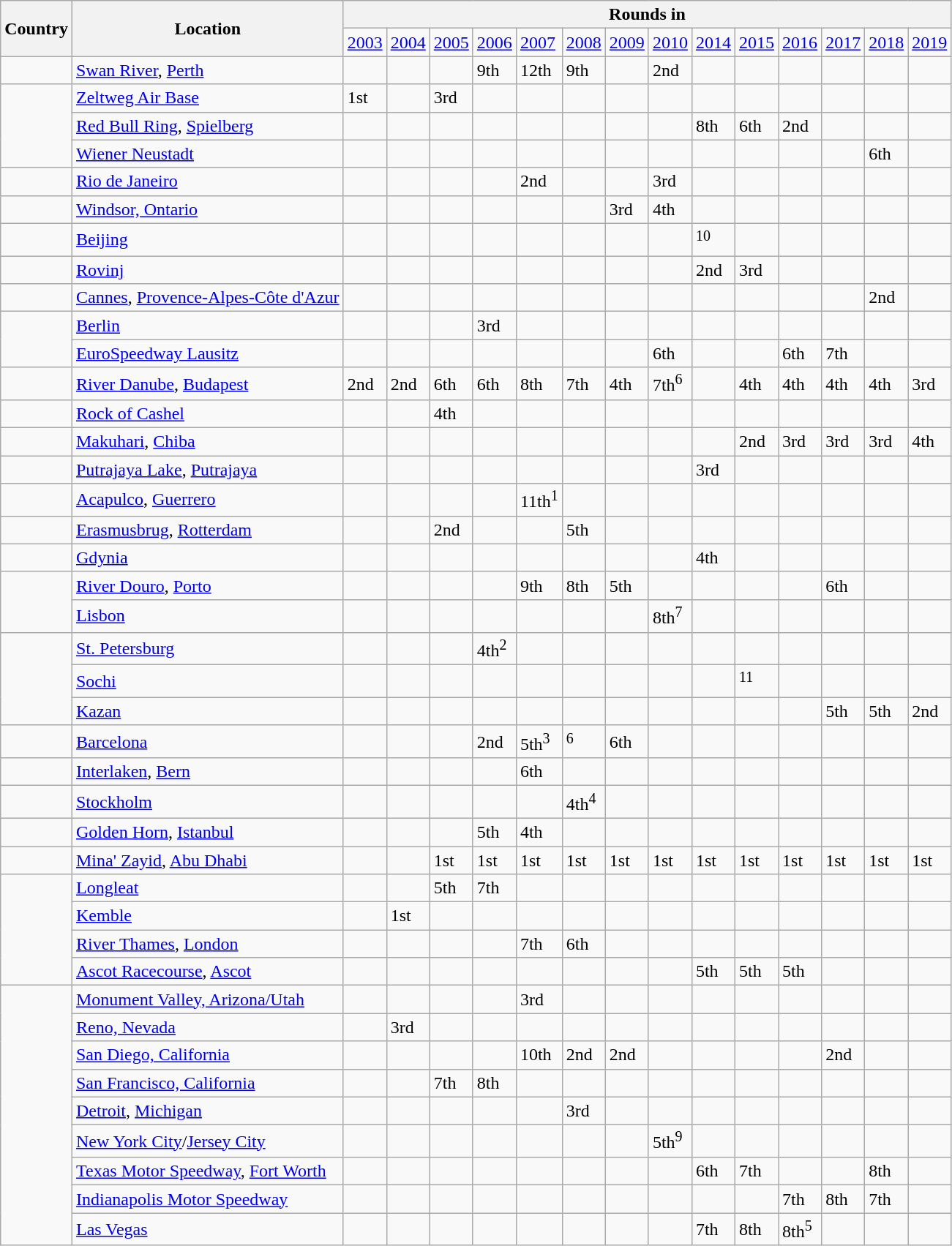<table class="wikitable">
<tr>
<th rowspan=2>Country</th>
<th rowspan=2>Location</th>
<th colspan=14>Rounds in</th>
</tr>
<tr>
<td><a href='#'>2003</a></td>
<td><a href='#'>2004</a></td>
<td><a href='#'>2005</a></td>
<td><a href='#'>2006</a></td>
<td><a href='#'>2007</a></td>
<td><a href='#'>2008</a></td>
<td><a href='#'>2009</a></td>
<td><a href='#'>2010</a></td>
<td><a href='#'>2014</a></td>
<td><a href='#'>2015</a></td>
<td><a href='#'>2016</a></td>
<td><a href='#'>2017</a></td>
<td><a href='#'>2018</a></td>
<td><a href='#'>2019</a></td>
</tr>
<tr>
<td></td>
<td><a href='#'>Swan River</a>, <a href='#'>Perth</a></td>
<td></td>
<td></td>
<td></td>
<td>9th</td>
<td>12th</td>
<td>9th</td>
<td></td>
<td>2nd</td>
<td></td>
<td></td>
<td></td>
<td></td>
<td></td>
<td></td>
</tr>
<tr>
<td rowspan="3"></td>
<td><a href='#'>Zeltweg Air Base</a></td>
<td>1st</td>
<td></td>
<td>3rd</td>
<td></td>
<td></td>
<td></td>
<td></td>
<td></td>
<td></td>
<td></td>
<td></td>
<td></td>
<td></td>
<td></td>
</tr>
<tr>
<td><a href='#'>Red Bull Ring</a>, <a href='#'>Spielberg</a></td>
<td></td>
<td></td>
<td></td>
<td></td>
<td></td>
<td></td>
<td></td>
<td></td>
<td>8th</td>
<td>6th</td>
<td>2nd</td>
<td></td>
<td></td>
<td></td>
</tr>
<tr>
<td><a href='#'>Wiener Neustadt</a></td>
<td></td>
<td></td>
<td></td>
<td></td>
<td></td>
<td></td>
<td></td>
<td></td>
<td></td>
<td></td>
<td></td>
<td></td>
<td>6th</td>
<td></td>
</tr>
<tr>
<td></td>
<td><a href='#'>Rio de Janeiro</a></td>
<td></td>
<td></td>
<td></td>
<td></td>
<td>2nd</td>
<td></td>
<td></td>
<td>3rd</td>
<td></td>
<td></td>
<td></td>
<td></td>
<td></td>
<td></td>
</tr>
<tr>
<td></td>
<td><a href='#'>Windsor, Ontario</a></td>
<td></td>
<td></td>
<td></td>
<td></td>
<td></td>
<td></td>
<td>3rd</td>
<td>4th</td>
<td></td>
<td></td>
<td></td>
<td></td>
<td></td>
<td></td>
</tr>
<tr>
<td></td>
<td><a href='#'>Beijing</a></td>
<td></td>
<td></td>
<td></td>
<td></td>
<td></td>
<td></td>
<td></td>
<td></td>
<td><sup>10</sup></td>
<td></td>
<td></td>
<td></td>
<td></td>
<td></td>
</tr>
<tr>
<td></td>
<td><a href='#'>Rovinj</a></td>
<td></td>
<td></td>
<td></td>
<td></td>
<td></td>
<td></td>
<td></td>
<td></td>
<td>2nd</td>
<td>3rd</td>
<td></td>
<td></td>
<td></td>
<td></td>
</tr>
<tr>
<td></td>
<td><a href='#'>Cannes</a>, <a href='#'>Provence-Alpes-Côte d'Azur</a></td>
<td></td>
<td></td>
<td></td>
<td></td>
<td></td>
<td></td>
<td></td>
<td></td>
<td></td>
<td></td>
<td></td>
<td></td>
<td>2nd</td>
<td></td>
</tr>
<tr>
<td rowspan=2></td>
<td><a href='#'>Berlin</a></td>
<td></td>
<td></td>
<td></td>
<td>3rd</td>
<td></td>
<td></td>
<td></td>
<td></td>
<td></td>
<td></td>
<td></td>
<td></td>
<td></td>
<td></td>
</tr>
<tr>
<td><a href='#'>EuroSpeedway Lausitz</a></td>
<td></td>
<td></td>
<td></td>
<td></td>
<td></td>
<td></td>
<td></td>
<td>6th</td>
<td></td>
<td></td>
<td>6th</td>
<td>7th</td>
<td></td>
<td></td>
</tr>
<tr>
<td></td>
<td><a href='#'>River Danube</a>, <a href='#'>Budapest</a></td>
<td>2nd</td>
<td>2nd</td>
<td>6th</td>
<td>6th</td>
<td>8th</td>
<td>7th</td>
<td>4th</td>
<td>7th<sup>6</sup></td>
<td></td>
<td>4th</td>
<td>4th</td>
<td>4th</td>
<td>4th</td>
<td>3rd</td>
</tr>
<tr>
<td></td>
<td><a href='#'>Rock of Cashel</a></td>
<td></td>
<td></td>
<td>4th</td>
<td></td>
<td></td>
<td></td>
<td></td>
<td></td>
<td></td>
<td></td>
<td></td>
<td></td>
<td></td>
<td></td>
</tr>
<tr>
<td></td>
<td><a href='#'>Makuhari</a>, <a href='#'>Chiba</a></td>
<td></td>
<td></td>
<td></td>
<td></td>
<td></td>
<td></td>
<td></td>
<td></td>
<td></td>
<td>2nd</td>
<td>3rd</td>
<td>3rd</td>
<td>3rd</td>
<td>4th</td>
</tr>
<tr>
<td></td>
<td><a href='#'>Putrajaya Lake</a>, <a href='#'>Putrajaya</a></td>
<td></td>
<td></td>
<td></td>
<td></td>
<td></td>
<td></td>
<td></td>
<td></td>
<td>3rd</td>
<td></td>
<td></td>
<td></td>
<td></td>
<td></td>
</tr>
<tr>
<td></td>
<td><a href='#'>Acapulco</a>, <a href='#'>Guerrero</a></td>
<td></td>
<td></td>
<td></td>
<td></td>
<td>11th<sup>1</sup></td>
<td></td>
<td></td>
<td></td>
<td></td>
<td></td>
<td></td>
<td></td>
<td></td>
<td></td>
</tr>
<tr>
<td></td>
<td><a href='#'>Erasmusbrug</a>, <a href='#'>Rotterdam</a></td>
<td></td>
<td></td>
<td>2nd</td>
<td></td>
<td></td>
<td>5th</td>
<td></td>
<td></td>
<td></td>
<td></td>
<td></td>
<td></td>
<td></td>
<td></td>
</tr>
<tr>
<td></td>
<td><a href='#'>Gdynia</a></td>
<td></td>
<td></td>
<td></td>
<td></td>
<td></td>
<td></td>
<td></td>
<td></td>
<td>4th</td>
<td></td>
<td></td>
<td></td>
<td></td>
<td></td>
</tr>
<tr>
<td rowspan=2></td>
<td><a href='#'>River Douro</a>, <a href='#'>Porto</a></td>
<td></td>
<td></td>
<td></td>
<td></td>
<td>9th</td>
<td>8th</td>
<td>5th</td>
<td></td>
<td></td>
<td></td>
<td></td>
<td>6th</td>
<td></td>
<td></td>
</tr>
<tr>
<td><a href='#'>Lisbon</a></td>
<td></td>
<td></td>
<td></td>
<td></td>
<td></td>
<td></td>
<td></td>
<td>8th<sup>7</sup></td>
<td></td>
<td></td>
<td></td>
<td></td>
<td></td>
<td></td>
</tr>
<tr>
<td rowspan=3></td>
<td><a href='#'>St. Petersburg</a></td>
<td></td>
<td></td>
<td></td>
<td>4th<sup>2</sup></td>
<td></td>
<td></td>
<td></td>
<td></td>
<td></td>
<td></td>
<td></td>
<td></td>
<td></td>
<td></td>
</tr>
<tr>
<td><a href='#'>Sochi</a></td>
<td></td>
<td></td>
<td></td>
<td></td>
<td></td>
<td></td>
<td></td>
<td></td>
<td></td>
<td><sup>11</sup></td>
<td></td>
<td></td>
<td></td>
<td></td>
</tr>
<tr>
<td><a href='#'>Kazan</a></td>
<td></td>
<td></td>
<td></td>
<td></td>
<td></td>
<td></td>
<td></td>
<td></td>
<td></td>
<td></td>
<td></td>
<td>5th</td>
<td>5th</td>
<td>2nd</td>
</tr>
<tr>
<td></td>
<td><a href='#'>Barcelona</a></td>
<td></td>
<td></td>
<td></td>
<td>2nd</td>
<td>5th<sup>3</sup></td>
<td><sup>6</sup></td>
<td>6th</td>
<td></td>
<td></td>
<td></td>
<td></td>
<td></td>
<td></td>
<td></td>
</tr>
<tr>
<td></td>
<td><a href='#'>Interlaken</a>, <a href='#'>Bern</a></td>
<td></td>
<td></td>
<td></td>
<td></td>
<td>6th</td>
<td></td>
<td></td>
<td></td>
<td></td>
<td></td>
<td></td>
<td></td>
<td></td>
<td></td>
</tr>
<tr>
<td></td>
<td><a href='#'>Stockholm</a></td>
<td></td>
<td></td>
<td></td>
<td></td>
<td></td>
<td>4th<sup>4</sup></td>
<td></td>
<td></td>
<td></td>
<td></td>
<td></td>
<td></td>
<td></td>
<td></td>
</tr>
<tr>
<td></td>
<td><a href='#'>Golden Horn</a>, <a href='#'>Istanbul</a></td>
<td></td>
<td></td>
<td></td>
<td>5th</td>
<td>4th</td>
<td></td>
<td></td>
<td></td>
<td></td>
<td></td>
<td></td>
<td></td>
<td></td>
<td></td>
</tr>
<tr>
<td></td>
<td><a href='#'>Mina' Zayid</a>, <a href='#'>Abu Dhabi</a></td>
<td></td>
<td></td>
<td>1st</td>
<td>1st</td>
<td>1st</td>
<td>1st</td>
<td>1st</td>
<td>1st</td>
<td>1st</td>
<td>1st</td>
<td>1st</td>
<td>1st</td>
<td>1st</td>
<td>1st</td>
</tr>
<tr>
<td rowspan=4></td>
<td><a href='#'>Longleat</a></td>
<td></td>
<td></td>
<td>5th</td>
<td>7th</td>
<td></td>
<td></td>
<td></td>
<td></td>
<td></td>
<td></td>
<td></td>
<td></td>
<td></td>
<td></td>
</tr>
<tr>
<td><a href='#'>Kemble</a></td>
<td></td>
<td>1st</td>
<td></td>
<td></td>
<td></td>
<td></td>
<td></td>
<td></td>
<td></td>
<td></td>
<td></td>
<td></td>
<td></td>
<td></td>
</tr>
<tr>
<td><a href='#'>River Thames</a>, <a href='#'>London</a></td>
<td></td>
<td></td>
<td></td>
<td></td>
<td>7th</td>
<td>6th</td>
<td></td>
<td></td>
<td></td>
<td></td>
<td></td>
<td></td>
<td></td>
<td></td>
</tr>
<tr>
<td><a href='#'>Ascot Racecourse</a>, <a href='#'>Ascot</a></td>
<td></td>
<td></td>
<td></td>
<td></td>
<td></td>
<td></td>
<td></td>
<td></td>
<td>5th</td>
<td>5th</td>
<td>5th</td>
<td></td>
<td></td>
<td></td>
</tr>
<tr>
<td rowspan=9></td>
<td><a href='#'>Monument Valley, Arizona/Utah</a></td>
<td></td>
<td></td>
<td></td>
<td></td>
<td>3rd</td>
<td></td>
<td></td>
<td></td>
<td></td>
<td></td>
<td></td>
<td></td>
<td></td>
<td></td>
</tr>
<tr>
<td><a href='#'>Reno, Nevada</a></td>
<td></td>
<td>3rd</td>
<td></td>
<td></td>
<td></td>
<td></td>
<td></td>
<td></td>
<td></td>
<td></td>
<td></td>
<td></td>
<td></td>
<td></td>
</tr>
<tr>
<td><a href='#'>San Diego, California</a></td>
<td></td>
<td></td>
<td></td>
<td></td>
<td>10th</td>
<td>2nd</td>
<td>2nd</td>
<td></td>
<td></td>
<td></td>
<td></td>
<td>2nd</td>
<td></td>
<td></td>
</tr>
<tr>
<td><a href='#'>San Francisco, California</a></td>
<td></td>
<td></td>
<td>7th</td>
<td>8th</td>
<td></td>
<td></td>
<td></td>
<td></td>
<td></td>
<td></td>
<td></td>
<td></td>
<td></td>
<td></td>
</tr>
<tr>
<td><a href='#'>Detroit</a>, <a href='#'>Michigan</a></td>
<td></td>
<td></td>
<td></td>
<td></td>
<td></td>
<td>3rd</td>
<td></td>
<td></td>
<td></td>
<td></td>
<td></td>
<td></td>
<td></td>
<td></td>
</tr>
<tr>
<td><a href='#'>New York City</a>/<a href='#'>Jersey City</a></td>
<td></td>
<td></td>
<td></td>
<td></td>
<td></td>
<td></td>
<td></td>
<td>5th<sup>9</sup></td>
<td></td>
<td></td>
<td></td>
<td></td>
<td></td>
<td></td>
</tr>
<tr>
<td><a href='#'>Texas Motor Speedway</a>, <a href='#'>Fort Worth</a></td>
<td></td>
<td></td>
<td></td>
<td></td>
<td></td>
<td></td>
<td></td>
<td></td>
<td>6th</td>
<td>7th</td>
<td></td>
<td></td>
<td>8th</td>
<td></td>
</tr>
<tr>
<td><a href='#'>Indianapolis Motor Speedway</a></td>
<td></td>
<td></td>
<td></td>
<td></td>
<td></td>
<td></td>
<td></td>
<td></td>
<td></td>
<td></td>
<td>7th</td>
<td>8th</td>
<td>7th</td>
<td></td>
</tr>
<tr>
<td><a href='#'>Las Vegas</a></td>
<td></td>
<td></td>
<td></td>
<td></td>
<td></td>
<td></td>
<td></td>
<td></td>
<td>7th</td>
<td>8th</td>
<td>8th<sup>5</sup></td>
<td></td>
<td></td>
<td></td>
</tr>
</table>
